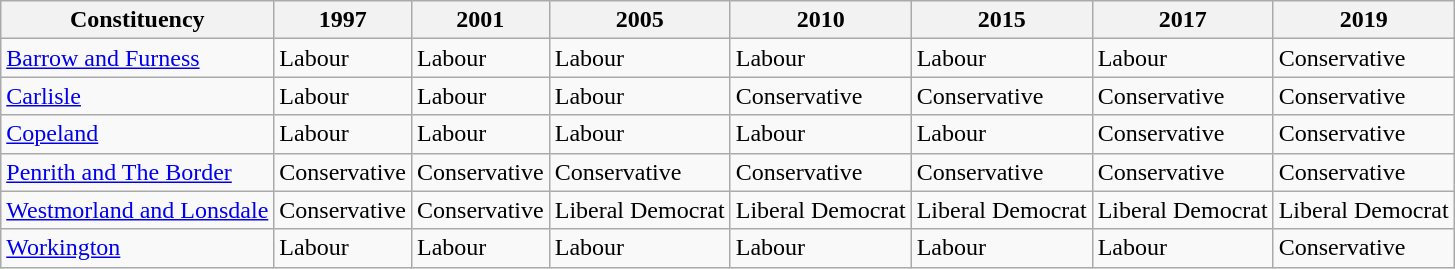<table class="wikitable">
<tr>
<th>Constituency</th>
<th>1997</th>
<th>2001</th>
<th>2005</th>
<th>2010</th>
<th>2015</th>
<th>2017</th>
<th>2019</th>
</tr>
<tr>
<td><a href='#'>Barrow and Furness</a></td>
<td bgcolor=>Labour</td>
<td bgcolor=>Labour</td>
<td bgcolor=>Labour</td>
<td bgcolor=>Labour</td>
<td bgcolor=>Labour</td>
<td bgcolor=>Labour</td>
<td bgcolor=>Conservative</td>
</tr>
<tr>
<td><a href='#'>Carlisle</a></td>
<td bgcolor=>Labour</td>
<td bgcolor=>Labour</td>
<td bgcolor=>Labour</td>
<td bgcolor=>Conservative</td>
<td bgcolor=>Conservative</td>
<td bgcolor=>Conservative</td>
<td bgcolor=>Conservative</td>
</tr>
<tr>
<td><a href='#'>Copeland</a></td>
<td bgcolor=>Labour</td>
<td bgcolor=>Labour</td>
<td bgcolor=>Labour</td>
<td bgcolor=>Labour</td>
<td bgcolor=>Labour</td>
<td bgcolor=>Conservative</td>
<td bgcolor=>Conservative</td>
</tr>
<tr>
<td><a href='#'>Penrith and The Border</a></td>
<td bgcolor=>Conservative</td>
<td bgcolor=>Conservative</td>
<td bgcolor=>Conservative</td>
<td bgcolor=>Conservative</td>
<td bgcolor=>Conservative</td>
<td bgcolor=>Conservative</td>
<td bgcolor=>Conservative</td>
</tr>
<tr>
<td><a href='#'>Westmorland and Lonsdale</a></td>
<td bgcolor=>Conservative</td>
<td bgcolor=>Conservative</td>
<td bgcolor=>Liberal Democrat</td>
<td bgcolor=>Liberal Democrat</td>
<td bgcolor=>Liberal Democrat</td>
<td bgcolor=>Liberal Democrat</td>
<td bgcolor=>Liberal Democrat</td>
</tr>
<tr>
<td><a href='#'>Workington</a></td>
<td bgcolor=>Labour</td>
<td bgcolor=>Labour</td>
<td bgcolor=>Labour</td>
<td bgcolor=>Labour</td>
<td bgcolor=>Labour</td>
<td bgcolor=>Labour</td>
<td bgcolor=>Conservative</td>
</tr>
</table>
